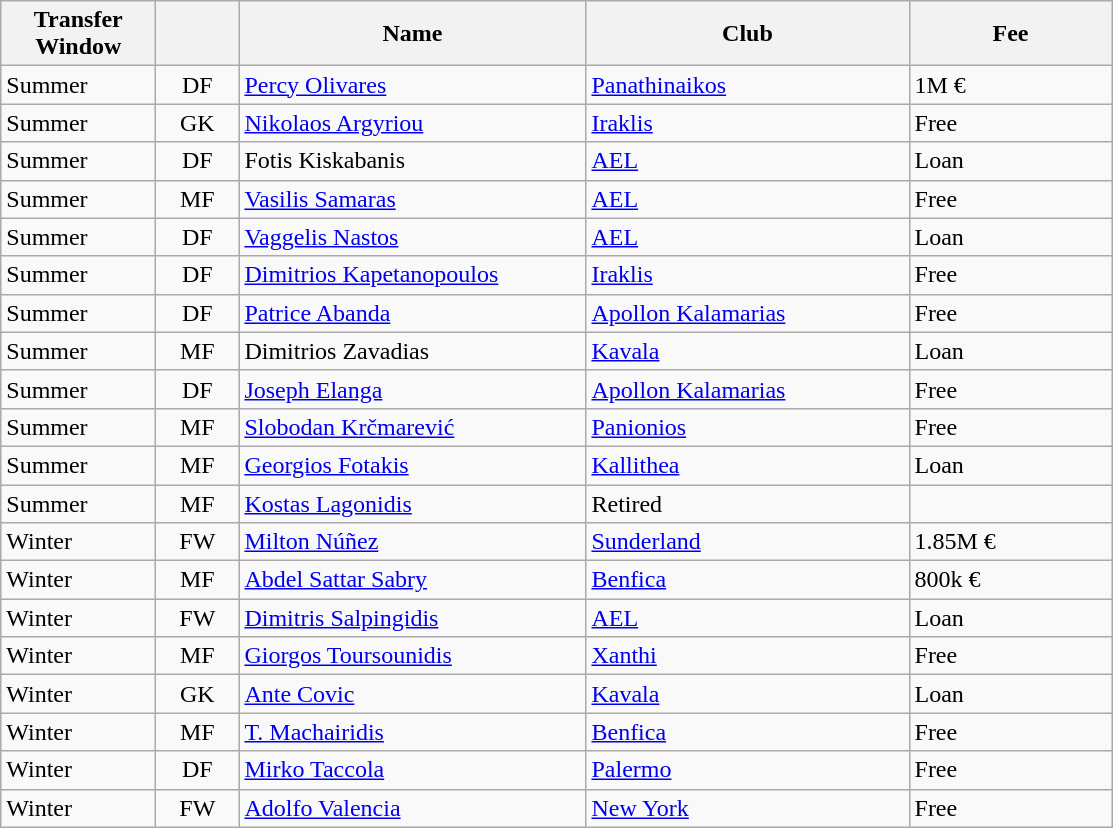<table class="wikitable plainrowheaders">
<tr>
<th scope="col" style="width:6em;">Transfer Window</th>
<th scope="col" style="width:3em;"></th>
<th scope="col" style="width:14em;">Name</th>
<th scope="col" style="width:13em;">Club</th>
<th scope="col" style="width:8em;">Fee</th>
</tr>
<tr>
<td>Summer</td>
<td align="center">DF</td>
<td> <a href='#'>Percy Olivares</a></td>
<td> <a href='#'>Panathinaikos</a></td>
<td>1M €</td>
</tr>
<tr>
<td>Summer</td>
<td align="center">GK</td>
<td> <a href='#'>Nikolaos Argyriou</a></td>
<td> <a href='#'>Iraklis</a></td>
<td>Free</td>
</tr>
<tr>
<td>Summer</td>
<td align="center">DF</td>
<td> Fotis Kiskabanis</td>
<td> <a href='#'>AEL</a></td>
<td>Loan</td>
</tr>
<tr>
<td>Summer</td>
<td align="center">MF</td>
<td> <a href='#'>Vasilis Samaras</a></td>
<td> <a href='#'>AEL</a></td>
<td>Free</td>
</tr>
<tr>
<td>Summer</td>
<td align="center">DF</td>
<td> <a href='#'>Vaggelis Nastos</a></td>
<td> <a href='#'>AEL</a></td>
<td>Loan</td>
</tr>
<tr>
<td>Summer</td>
<td align="center">DF</td>
<td> <a href='#'>Dimitrios Kapetanopoulos</a></td>
<td> <a href='#'>Iraklis</a></td>
<td>Free</td>
</tr>
<tr>
<td>Summer</td>
<td align="center">DF</td>
<td> <a href='#'>Patrice Abanda</a></td>
<td> <a href='#'>Apollon Kalamarias</a></td>
<td>Free</td>
</tr>
<tr>
<td>Summer</td>
<td align="center">MF</td>
<td> Dimitrios Zavadias</td>
<td> <a href='#'>Kavala</a></td>
<td>Loan</td>
</tr>
<tr>
<td>Summer</td>
<td align="center">DF</td>
<td> <a href='#'>Joseph Elanga</a></td>
<td> <a href='#'>Apollon Kalamarias</a></td>
<td>Free</td>
</tr>
<tr>
<td>Summer</td>
<td align="center">MF</td>
<td> <a href='#'>Slobodan Krčmarević</a></td>
<td> <a href='#'>Panionios</a></td>
<td>Free</td>
</tr>
<tr>
<td>Summer</td>
<td align="center">MF</td>
<td> <a href='#'>Georgios Fotakis</a></td>
<td> <a href='#'>Kallithea</a></td>
<td>Loan</td>
</tr>
<tr>
<td>Summer</td>
<td align="center">MF</td>
<td> <a href='#'>Kostas Lagonidis</a></td>
<td>Retired</td>
<td></td>
</tr>
<tr>
<td>Winter</td>
<td align="center">FW</td>
<td> <a href='#'>Milton Núñez</a></td>
<td> <a href='#'>Sunderland</a></td>
<td>1.85M €</td>
</tr>
<tr>
<td>Winter</td>
<td align="center">MF</td>
<td> <a href='#'>Abdel Sattar Sabry</a></td>
<td> <a href='#'>Benfica</a></td>
<td>800k €</td>
</tr>
<tr>
<td>Winter</td>
<td align="center">FW</td>
<td> <a href='#'>Dimitris Salpingidis</a></td>
<td> <a href='#'>AEL</a></td>
<td>Loan</td>
</tr>
<tr>
<td>Winter</td>
<td align="center">MF</td>
<td> <a href='#'>Giorgos Toursounidis</a></td>
<td> <a href='#'>Xanthi</a></td>
<td>Free</td>
</tr>
<tr>
<td>Winter</td>
<td align="center">GK</td>
<td> <a href='#'>Ante Covic</a></td>
<td> <a href='#'>Kavala</a></td>
<td>Loan</td>
</tr>
<tr>
<td>Winter</td>
<td align="center">MF</td>
<td> <a href='#'>T. Machairidis</a></td>
<td> <a href='#'>Benfica</a></td>
<td>Free</td>
</tr>
<tr>
<td>Winter</td>
<td align="center">DF</td>
<td> <a href='#'>Mirko Taccola</a></td>
<td> <a href='#'>Palermo</a></td>
<td>Free</td>
</tr>
<tr>
<td>Winter</td>
<td align="center">FW</td>
<td> <a href='#'>Adolfo Valencia</a></td>
<td> <a href='#'>New York</a></td>
<td>Free</td>
</tr>
</table>
